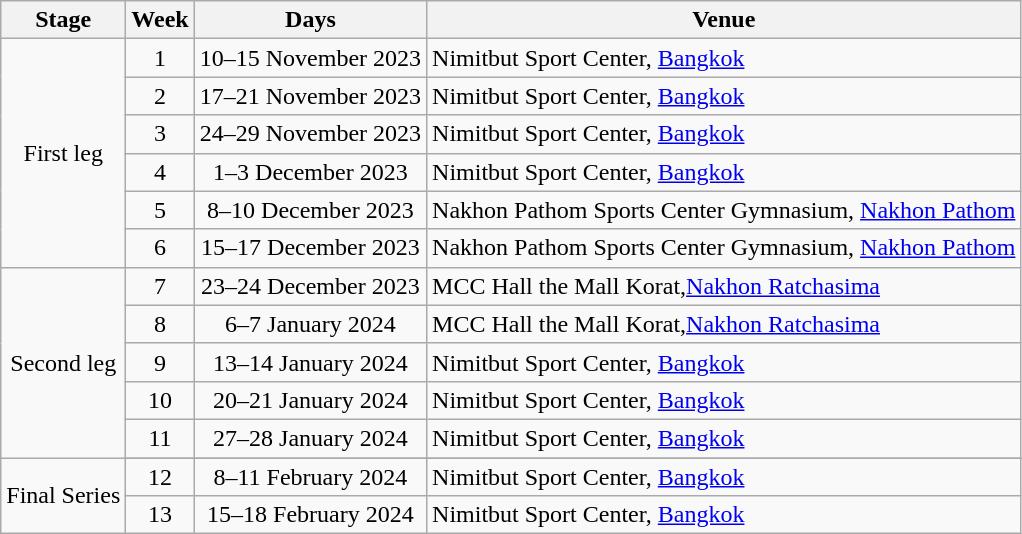<table class="wikitable" style="text-align:center">
<tr>
<th>Stage</th>
<th>Week</th>
<th>Days</th>
<th>Venue</th>
</tr>
<tr>
<td rowspan=6>First leg</td>
<td>1</td>
<td>10–15 November 2023</td>
<td align=left>Nimitbut Sport Center, <a href='#'>Bangkok</a></td>
</tr>
<tr>
<td>2</td>
<td>17–21 November 2023</td>
<td align=left>Nimitbut Sport Center, <a href='#'>Bangkok</a></td>
</tr>
<tr>
<td>3</td>
<td>24–29 November 2023</td>
<td align=left>Nimitbut Sport Center, <a href='#'>Bangkok</a></td>
</tr>
<tr>
<td>4</td>
<td>1–3 December 2023</td>
<td align=left>Nimitbut Sport Center, <a href='#'>Bangkok</a></td>
</tr>
<tr>
<td>5</td>
<td>8–10 December 2023</td>
<td align=left>Nakhon Pathom Sports Center Gymnasium, <a href='#'>Nakhon Pathom</a></td>
</tr>
<tr>
<td>6</td>
<td>15–17 December 2023</td>
<td align=left>Nakhon Pathom Sports Center Gymnasium, <a href='#'>Nakhon Pathom</a></td>
</tr>
<tr>
<td rowspan=5>Second leg</td>
<td>7</td>
<td>23–24 December 2023</td>
<td align=left>MCC Hall the Mall Korat,<a href='#'>Nakhon Ratchasima</a></td>
</tr>
<tr>
<td>8</td>
<td>6–7 January 2024</td>
<td align=left>MCC Hall the Mall Korat,<a href='#'>Nakhon Ratchasima</a></td>
</tr>
<tr>
<td>9</td>
<td>13–14 January 2024</td>
<td align=left>Nimitbut Sport Center, <a href='#'>Bangkok</a></td>
</tr>
<tr>
<td>10</td>
<td>20–21 January 2024</td>
<td align=left>Nimitbut Sport Center, <a href='#'>Bangkok</a></td>
</tr>
<tr>
<td>11</td>
<td>27–28 January 2024</td>
<td align=left>Nimitbut Sport Center, <a href='#'>Bangkok</a></td>
</tr>
<tr>
<td rowspan=4>Final Series</td>
</tr>
<tr>
<td>12</td>
<td>8–11 February 2024</td>
<td align=left>Nimitbut Sport Center, <a href='#'>Bangkok</a></td>
</tr>
<tr>
<td>13</td>
<td>15–18 February 2024</td>
<td align=left>Nimitbut Sport Center, <a href='#'>Bangkok</a></td>
</tr>
</table>
